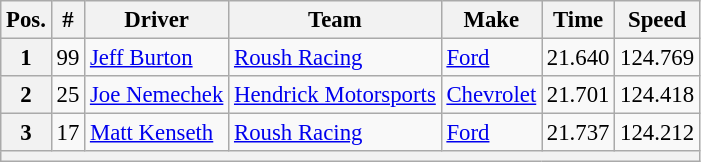<table class="wikitable" style="font-size:95%">
<tr>
<th>Pos.</th>
<th>#</th>
<th>Driver</th>
<th>Team</th>
<th>Make</th>
<th>Time</th>
<th>Speed</th>
</tr>
<tr>
<th>1</th>
<td>99</td>
<td><a href='#'>Jeff Burton</a></td>
<td><a href='#'>Roush Racing</a></td>
<td><a href='#'>Ford</a></td>
<td>21.640</td>
<td>124.769</td>
</tr>
<tr>
<th>2</th>
<td>25</td>
<td><a href='#'>Joe Nemechek</a></td>
<td><a href='#'>Hendrick Motorsports</a></td>
<td><a href='#'>Chevrolet</a></td>
<td>21.701</td>
<td>124.418</td>
</tr>
<tr>
<th>3</th>
<td>17</td>
<td><a href='#'>Matt Kenseth</a></td>
<td><a href='#'>Roush Racing</a></td>
<td><a href='#'>Ford</a></td>
<td>21.737</td>
<td>124.212</td>
</tr>
<tr>
<th colspan="7"></th>
</tr>
</table>
